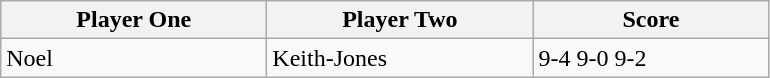<table class="wikitable">
<tr>
<th width=170>Player One</th>
<th width=170>Player Two</th>
<th width=150>Score</th>
</tr>
<tr>
<td> Noel</td>
<td> Keith-Jones</td>
<td>9-4 9-0 9-2</td>
</tr>
</table>
